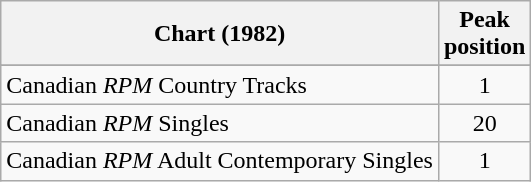<table class="wikitable sortable">
<tr>
<th align="left">Chart (1982)</th>
<th align="center">Peak<br>position</th>
</tr>
<tr>
</tr>
<tr>
</tr>
<tr>
</tr>
<tr>
<td align="left">Canadian <em>RPM</em> Country Tracks</td>
<td align="center">1</td>
</tr>
<tr>
<td align="left">Canadian <em>RPM</em> Singles</td>
<td align="center">20</td>
</tr>
<tr>
<td align="left">Canadian <em>RPM</em> Adult Contemporary Singles</td>
<td align="center">1</td>
</tr>
</table>
